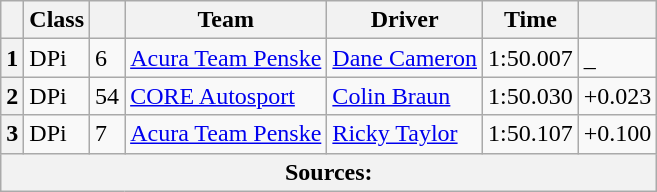<table class="wikitable">
<tr>
<th scope="col"></th>
<th scope="col">Class</th>
<th scope="col"></th>
<th scope="col">Team</th>
<th scope="col">Driver</th>
<th scope="col">Time</th>
<th scope="col"></th>
</tr>
<tr>
<th scope="row">1</th>
<td>DPi</td>
<td>6</td>
<td><a href='#'>Acura Team Penske</a></td>
<td><a href='#'>Dane Cameron</a></td>
<td>1:50.007</td>
<td>_</td>
</tr>
<tr>
<th scope="row">2</th>
<td>DPi</td>
<td>54</td>
<td><a href='#'>CORE Autosport</a></td>
<td><a href='#'>Colin Braun</a></td>
<td>1:50.030</td>
<td>+0.023</td>
</tr>
<tr>
<th scope="row">3</th>
<td>DPi</td>
<td>7</td>
<td><a href='#'>Acura Team Penske</a></td>
<td><a href='#'>Ricky Taylor</a></td>
<td>1:50.107</td>
<td>+0.100</td>
</tr>
<tr>
<th colspan="7">Sources:</th>
</tr>
</table>
